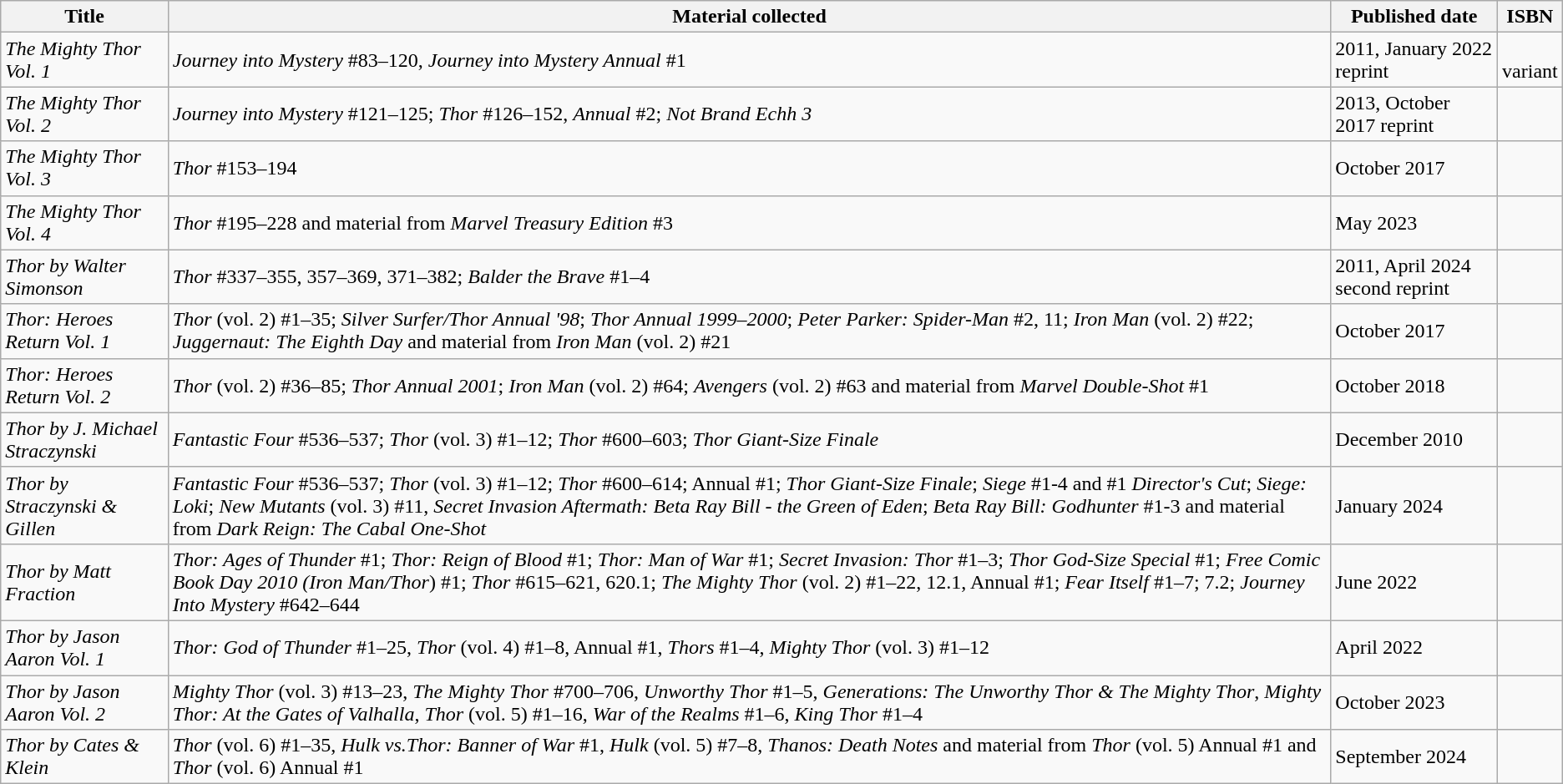<table class="wikitable sortable">
<tr>
<th>Title</th>
<th>Material collected</th>
<th>Published date</th>
<th>ISBN</th>
</tr>
<tr>
<td><em>The Mighty Thor Vol. 1</em></td>
<td><em>Journey into Mystery</em> #83–120, <em>Journey into Mystery Annual</em> #1</td>
<td>2011, January 2022 reprint</td>
<td><br> variant</td>
</tr>
<tr>
<td><em>The Mighty Thor Vol. 2</em></td>
<td><em>Journey into Mystery</em> #121–125; <em>Thor</em> #126–152, <em>Annual</em> #2; <em>Not Brand Echh 3</em></td>
<td>2013, October 2017 reprint</td>
<td><br></td>
</tr>
<tr>
<td><em>The Mighty Thor Vol. 3</em></td>
<td><em>Thor</em> #153–194</td>
<td>October 2017</td>
<td></td>
</tr>
<tr>
<td><em>The Mighty Thor Vol. 4</em></td>
<td><em>Thor</em> #195–228 and material from <em>Marvel Treasury Edition</em> #3</td>
<td>May 2023</td>
<td></td>
</tr>
<tr>
<td><em>Thor by Walter Simonson</em></td>
<td><em>Thor</em> #337–355, 357–369, 371–382; <em>Balder the Brave</em> #1–4</td>
<td>2011, April 2024 second reprint</td>
<td><br></td>
</tr>
<tr>
<td><em>Thor: Heroes Return Vol. 1</em></td>
<td><em>Thor</em> (vol. 2) #1–35; <em>Silver Surfer/Thor Annual '98</em>; <em>Thor Annual 1999</em>–<em>2000</em>; <em>Peter Parker: Spider-Man</em> #2, 11; <em>Iron Man</em> (vol. 2) #22; <em>Juggernaut: The Eighth Day</em> and material from <em>Iron Man</em> (vol. 2) #21</td>
<td>October 2017</td>
<td></td>
</tr>
<tr>
<td><em>Thor: Heroes Return Vol. 2</em></td>
<td><em>Thor</em> (vol. 2) #36–85; <em>Thor Annual 2001</em>; <em>Iron Man</em> (vol. 2) #64; <em>Avengers</em> (vol. 2) #63 and material from <em>Marvel Double-Shot</em> #1</td>
<td>October 2018</td>
<td></td>
</tr>
<tr>
<td><em>Thor by J. Michael Straczynski</em></td>
<td><em>Fantastic Four</em> #536–537; <em>Thor</em> (vol. 3) #1–12; <em>Thor</em> #600–603; <em>Thor Giant-Size Finale</em></td>
<td>December 2010</td>
<td></td>
</tr>
<tr>
<td><em>Thor by Straczynski & Gillen</em></td>
<td><em>Fantastic Four</em> #536–537; <em>Thor</em> (vol. 3) #1–12; <em>Thor</em> #600–614; Annual #1; <em>Thor Giant-Size Finale</em>; <em>Siege</em> #1-4 and #1 <em>Director's Cut</em>; <em>Siege: Loki</em>; <em>New Mutants</em> (vol. 3) #11, <em>Secret Invasion Aftermath: Beta Ray Bill - the Green of Eden</em>; <em>Beta Ray Bill: Godhunter</em> #1-3 and material from <em>Dark Reign: The Cabal One-Shot</em></td>
<td>January 2024</td>
<td></td>
</tr>
<tr>
<td><em>Thor by Matt Fraction</em></td>
<td><em>Thor: Ages of Thunder</em> #1; <em>Thor: Reign of Blood</em> #1; <em>Thor: Man of War</em> #1; <em>Secret Invasion: Thor</em> #1–3; <em>Thor God-Size Special</em> #1; <em>Free Comic Book Day 2010 (Iron Man/Thor</em>) #1; <em>Thor</em> #615–621, 620.1; <em>The Mighty Thor</em> (vol. 2) #1–22, 12.1, Annual #1; <em>Fear Itself</em> #1–7; 7.2; <em>Journey Into Mystery</em> #642–644</td>
<td>June 2022</td>
<td></td>
</tr>
<tr>
<td><em>Thor by Jason Aaron Vol. 1</em></td>
<td><em>Thor: God of Thunder</em> #1–25, <em>Thor</em> (vol. 4) #1–8, Annual #1, <em>Thors</em> #1–4, <em>Mighty Thor</em> (vol. 3) #1–12</td>
<td>April 2022</td>
<td></td>
</tr>
<tr>
<td><em>Thor by Jason Aaron Vol. 2</em></td>
<td><em>Mighty Thor</em> (vol. 3) #13–23, <em>The Mighty Thor</em> #700–706, <em>Unworthy Thor</em> #1–5, <em>Generations: The Unworthy Thor & The Mighty Thor</em>, <em>Mighty Thor: At the Gates of Valhalla</em>, <em>Thor</em> (vol. 5) #1–16, <em>War of the Realms</em> #1–6, <em>King Thor</em> #1–4</td>
<td>October 2023</td>
<td></td>
</tr>
<tr>
<td><em>Thor by Cates & Klein</em></td>
<td><em>Thor</em> (vol. 6) #1–35, <em>Hulk vs.Thor: Banner of War</em> #1, <em>Hulk</em> (vol. 5) #7–8, <em>Thanos: Death Notes</em> and material from <em>Thor</em> (vol. 5) Annual #1 and <em>Thor</em> (vol. 6) Annual #1</td>
<td>September 2024</td>
<td></td>
</tr>
</table>
